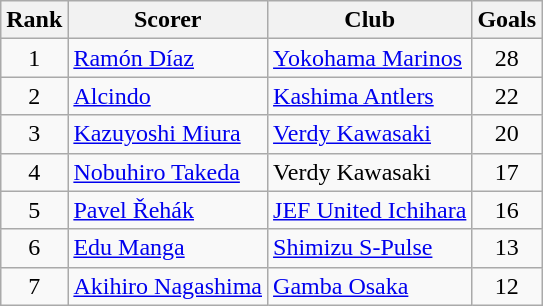<table class="wikitable">
<tr>
<th>Rank</th>
<th>Scorer</th>
<th>Club</th>
<th>Goals</th>
</tr>
<tr>
<td align=center>1</td>
<td> <a href='#'>Ramón Díaz</a></td>
<td><a href='#'>Yokohama Marinos</a></td>
<td align=center>28</td>
</tr>
<tr>
<td align=center>2</td>
<td> <a href='#'>Alcindo</a></td>
<td><a href='#'>Kashima Antlers</a></td>
<td align=center>22</td>
</tr>
<tr>
<td align=center>3</td>
<td> <a href='#'>Kazuyoshi Miura</a></td>
<td><a href='#'>Verdy Kawasaki</a></td>
<td align=center>20</td>
</tr>
<tr>
<td align=center>4</td>
<td> <a href='#'>Nobuhiro Takeda</a></td>
<td>Verdy Kawasaki</td>
<td align=center>17</td>
</tr>
<tr>
<td align=center>5</td>
<td> <a href='#'>Pavel Řehák</a></td>
<td><a href='#'>JEF United Ichihara</a></td>
<td align=center>16</td>
</tr>
<tr>
<td align=center>6</td>
<td> <a href='#'>Edu Manga</a></td>
<td><a href='#'>Shimizu S-Pulse</a></td>
<td align=center>13</td>
</tr>
<tr>
<td align=center>7</td>
<td> <a href='#'>Akihiro Nagashima</a></td>
<td><a href='#'>Gamba Osaka</a></td>
<td align=center>12</td>
</tr>
</table>
